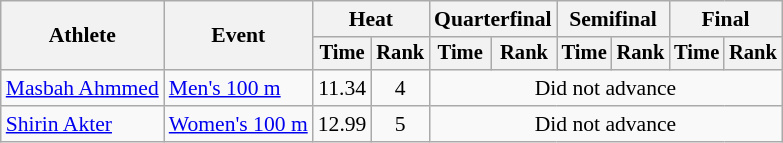<table class=wikitable style="font-size:90%">
<tr>
<th rowspan="2">Athlete</th>
<th rowspan="2">Event</th>
<th colspan="2">Heat</th>
<th colspan="2">Quarterfinal</th>
<th colspan="2">Semifinal</th>
<th colspan="2">Final</th>
</tr>
<tr style="font-size:95%">
<th>Time</th>
<th>Rank</th>
<th>Time</th>
<th>Rank</th>
<th>Time</th>
<th>Rank</th>
<th>Time</th>
<th>Rank</th>
</tr>
<tr align=center>
<td align=left><a href='#'>Masbah Ahmmed</a></td>
<td align=left><a href='#'>Men's 100 m</a></td>
<td>11.34</td>
<td>4</td>
<td colspan=6>Did not advance</td>
</tr>
<tr align=center>
<td align=left><a href='#'>Shirin Akter</a></td>
<td align=left><a href='#'>Women's 100 m</a></td>
<td>12.99</td>
<td>5</td>
<td colspan=6>Did not advance</td>
</tr>
</table>
